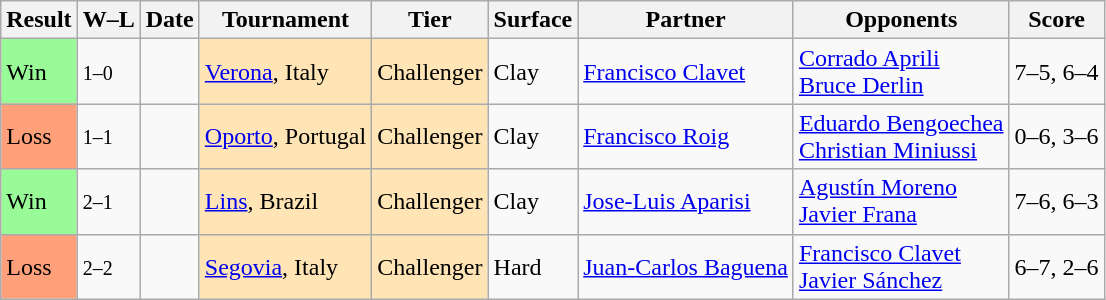<table class="sortable wikitable">
<tr>
<th>Result</th>
<th class="unsortable">W–L</th>
<th>Date</th>
<th>Tournament</th>
<th>Tier</th>
<th>Surface</th>
<th>Partner</th>
<th>Opponents</th>
<th class="unsortable">Score</th>
</tr>
<tr>
<td style="background:#98fb98;">Win</td>
<td><small>1–0</small></td>
<td></td>
<td style="background:moccasin;"><a href='#'>Verona</a>, Italy</td>
<td style="background:moccasin;">Challenger</td>
<td>Clay</td>
<td> <a href='#'>Francisco Clavet</a></td>
<td> <a href='#'>Corrado Aprili</a> <br>  <a href='#'>Bruce Derlin</a></td>
<td>7–5, 6–4</td>
</tr>
<tr>
<td style="background:#ffa07a;">Loss</td>
<td><small>1–1</small></td>
<td></td>
<td style="background:moccasin;"><a href='#'>Oporto</a>, Portugal</td>
<td style="background:moccasin;">Challenger</td>
<td>Clay</td>
<td> <a href='#'>Francisco Roig</a></td>
<td> <a href='#'>Eduardo Bengoechea</a> <br>  <a href='#'>Christian Miniussi</a></td>
<td>0–6, 3–6</td>
</tr>
<tr>
<td style="background:#98fb98;">Win</td>
<td><small>2–1</small></td>
<td></td>
<td style="background:moccasin;"><a href='#'>Lins</a>, Brazil</td>
<td style="background:moccasin;">Challenger</td>
<td>Clay</td>
<td> <a href='#'>Jose-Luis Aparisi</a></td>
<td> <a href='#'>Agustín Moreno</a> <br>  <a href='#'>Javier Frana</a></td>
<td>7–6, 6–3</td>
</tr>
<tr>
<td style="background:#ffa07a;">Loss</td>
<td><small>2–2</small></td>
<td></td>
<td style="background:moccasin;"><a href='#'>Segovia</a>, Italy</td>
<td style="background:moccasin;">Challenger</td>
<td>Hard</td>
<td> <a href='#'>Juan-Carlos Baguena</a></td>
<td> <a href='#'>Francisco Clavet</a> <br>  <a href='#'>Javier Sánchez</a></td>
<td>6–7, 2–6</td>
</tr>
</table>
